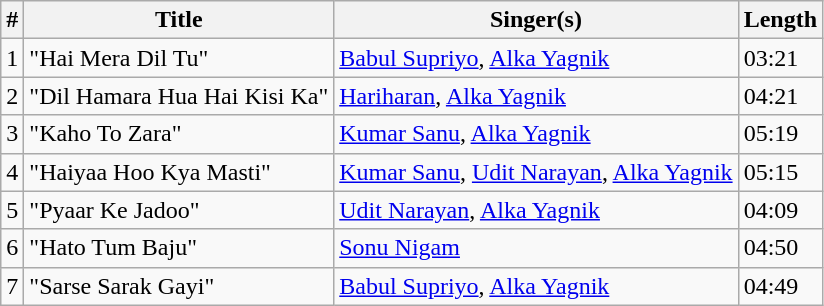<table class="wikitable sortable">
<tr>
<th>#</th>
<th>Title</th>
<th>Singer(s)</th>
<th>Length</th>
</tr>
<tr>
<td>1</td>
<td>"Hai Mera Dil Tu"</td>
<td><a href='#'>Babul Supriyo</a>, <a href='#'>Alka Yagnik</a></td>
<td>03:21</td>
</tr>
<tr>
<td>2</td>
<td>"Dil Hamara Hua Hai Kisi Ka"</td>
<td><a href='#'>Hariharan</a>, <a href='#'>Alka Yagnik</a></td>
<td>04:21</td>
</tr>
<tr>
<td>3</td>
<td>"Kaho To Zara"</td>
<td><a href='#'>Kumar Sanu</a>, <a href='#'>Alka Yagnik</a></td>
<td>05:19</td>
</tr>
<tr>
<td>4</td>
<td>"Haiyaa Hoo Kya Masti"</td>
<td><a href='#'>Kumar Sanu</a>, <a href='#'>Udit Narayan</a>, <a href='#'>Alka Yagnik</a></td>
<td>05:15</td>
</tr>
<tr>
<td>5</td>
<td>"Pyaar Ke Jadoo"</td>
<td><a href='#'>Udit Narayan</a>, <a href='#'>Alka Yagnik</a></td>
<td>04:09</td>
</tr>
<tr>
<td>6</td>
<td>"Hato Tum Baju"</td>
<td><a href='#'>Sonu Nigam</a></td>
<td>04:50</td>
</tr>
<tr>
<td>7</td>
<td>"Sarse Sarak Gayi"</td>
<td><a href='#'>Babul Supriyo</a>, <a href='#'>Alka Yagnik</a></td>
<td>04:49</td>
</tr>
</table>
